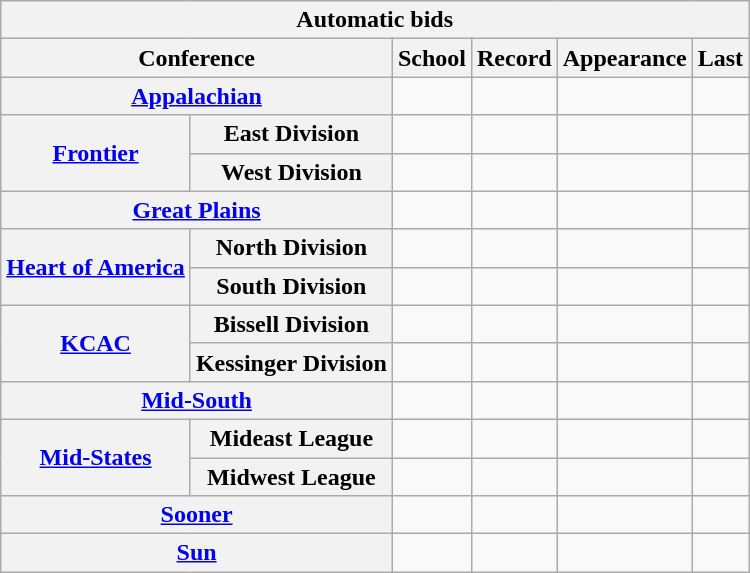<table class="wikitable sortable" style="text-align: left;">
<tr>
<th colspan="8" style=>Automatic bids</th>
</tr>
<tr>
<th colspan=2>Conference</th>
<th>School</th>
<th>Record</th>
<th>Appearance</th>
<th>Last</th>
</tr>
<tr>
<th colspan=2><a href='#'>Appalachian</a></th>
<td></td>
<td align=center></td>
<td align=center></td>
<td align=center></td>
</tr>
<tr>
<th rowspan=2><a href='#'>Frontier</a></th>
<th>East Division</th>
<td></td>
<td align=center></td>
<td align=center></td>
<td align=center></td>
</tr>
<tr>
<th>West Division</th>
<td></td>
<td align=center></td>
<td align=center></td>
<td align=center></td>
</tr>
<tr>
<th colspan=2><a href='#'>Great Plains</a></th>
<td></td>
<td align=center></td>
<td align=center></td>
<td align=center></td>
</tr>
<tr>
<th rowspan=2><a href='#'>Heart of America</a></th>
<th>North Division</th>
<td></td>
<td align=center></td>
<td align=center></td>
<td align=center></td>
</tr>
<tr>
<th>South Division</th>
<td></td>
<td align=center></td>
<td align=center></td>
<td align=center></td>
</tr>
<tr>
<th rowspan=2><a href='#'>KCAC</a></th>
<th>Bissell Division</th>
<td></td>
<td align=center></td>
<td align=center></td>
<td align=center></td>
</tr>
<tr>
<th>Kessinger Division</th>
<td></td>
<td align=center></td>
<td align=center></td>
<td align=center></td>
</tr>
<tr>
<th colspan=2><a href='#'>Mid-South</a></th>
<td></td>
<td align=center></td>
<td align=center></td>
<td align=center></td>
</tr>
<tr>
<th rowspan=2><a href='#'>Mid-States</a></th>
<th>Mideast League</th>
<td></td>
<td align=center></td>
<td align=center></td>
<td align=center></td>
</tr>
<tr>
<th>Midwest League</th>
<td></td>
<td align=center></td>
<td align=center></td>
<td align=center></td>
</tr>
<tr>
<th colspan=2><a href='#'>Sooner</a></th>
<td></td>
<td align=center></td>
<td align=center></td>
<td align=center></td>
</tr>
<tr>
<th colspan=2><a href='#'>Sun</a></th>
<td></td>
<td align=center></td>
<td align=center></td>
<td align=center></td>
</tr>
</table>
